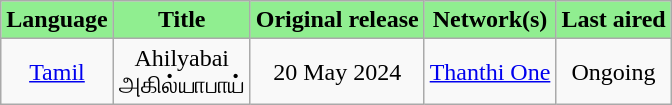<table class="wikitable" style="text-align:center;">
<tr>
<th style="background:LightGreen;">Language</th>
<th style="background:LightGreen;">Title</th>
<th style="background:LightGreen;">Original release</th>
<th style="background:LightGreen;">Network(s)</th>
<th style="background:LightGreen;">Last aired</th>
</tr>
<tr>
<td><a href='#'>Tamil</a></td>
<td>Ahilyabai <br> அகில்யாபாய்</td>
<td>20 May 2024</td>
<td><a href='#'>Thanthi One</a></td>
<td>Ongoing</td>
</tr>
</table>
